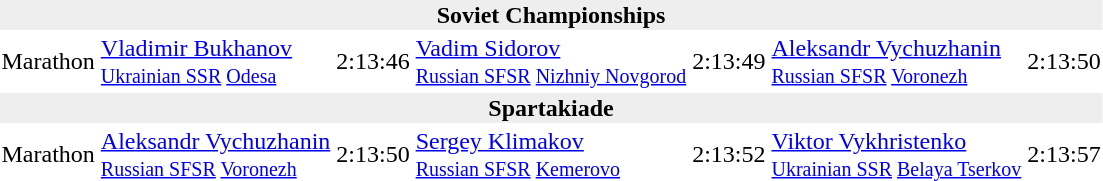<table>
<tr>
<td colspan=7 bgcolor=#eeeeee style=text-align:center;><strong>Soviet Championships</strong></td>
</tr>
<tr>
<td>Marathon</td>
<td><a href='#'>Vladimir Bukhanov</a><br><small><a href='#'>Ukrainian SSR</a> <a href='#'>Odesa</a></small></td>
<td>2:13:46</td>
<td><a href='#'>Vadim Sidorov</a><br><small><a href='#'>Russian SFSR</a> <a href='#'>Nizhniy Novgorod</a></small></td>
<td>2:13:49</td>
<td><a href='#'>Aleksandr Vychuzhanin</a><br><small><a href='#'>Russian SFSR</a> <a href='#'>Voronezh</a></small></td>
<td>2:13:50</td>
</tr>
<tr>
<td colspan=7 bgcolor=#eeeeee style=text-align:center;><strong>Spartakiade</strong></td>
</tr>
<tr>
<td>Marathon</td>
<td><a href='#'>Aleksandr Vychuzhanin</a><br><small><a href='#'>Russian SFSR</a> <a href='#'>Voronezh</a></small></td>
<td>2:13:50</td>
<td><a href='#'>Sergey Klimakov</a><br><small><a href='#'>Russian SFSR</a> <a href='#'>Kemerovo</a></small></td>
<td>2:13:52</td>
<td><a href='#'>Viktor Vykhristenko</a><br><small><a href='#'>Ukrainian SSR</a> <a href='#'>Belaya Tserkov</a></small></td>
<td>2:13:57</td>
</tr>
</table>
